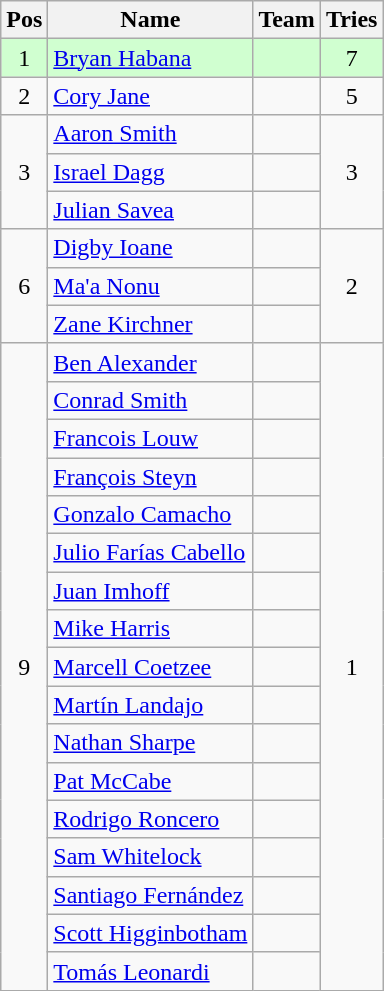<table class="wikitable" style="text-align:center">
<tr>
<th>Pos</th>
<th>Name</th>
<th>Team</th>
<th>Tries</th>
</tr>
<tr style="background:#d0ffd0">
<td>1</td>
<td align="left"><a href='#'>Bryan Habana</a></td>
<td align="left"></td>
<td>7</td>
</tr>
<tr>
<td>2</td>
<td align="left"><a href='#'>Cory Jane</a></td>
<td align="left"></td>
<td>5</td>
</tr>
<tr>
<td rowspan="3">3</td>
<td align="left"><a href='#'>Aaron Smith</a></td>
<td align="left"></td>
<td rowspan="3">3</td>
</tr>
<tr>
<td align="left"><a href='#'>Israel Dagg</a></td>
<td align="left"></td>
</tr>
<tr>
<td align="left"><a href='#'>Julian Savea</a></td>
<td align="left"></td>
</tr>
<tr>
<td rowspan="3">6</td>
<td align="left"><a href='#'>Digby Ioane</a></td>
<td align="left"></td>
<td rowspan="3">2</td>
</tr>
<tr>
<td align="left"><a href='#'>Ma'a Nonu</a></td>
<td align="left"></td>
</tr>
<tr>
<td align="left"><a href='#'>Zane Kirchner</a></td>
<td align="left"></td>
</tr>
<tr>
<td rowspan="17">9</td>
<td align="left"><a href='#'>Ben Alexander</a></td>
<td align="left"></td>
<td rowspan="17">1</td>
</tr>
<tr>
<td align="left"><a href='#'>Conrad Smith</a></td>
<td align="left"></td>
</tr>
<tr>
<td align="left"><a href='#'>Francois Louw</a></td>
<td align="left"></td>
</tr>
<tr>
<td align="left"><a href='#'>François Steyn</a></td>
<td align="left"></td>
</tr>
<tr>
<td align="left"><a href='#'>Gonzalo Camacho</a></td>
<td align="left"></td>
</tr>
<tr>
<td align="left"><a href='#'>Julio Farías Cabello</a></td>
<td align="left"></td>
</tr>
<tr>
<td align="left"><a href='#'>Juan Imhoff</a></td>
<td align="left"></td>
</tr>
<tr>
<td align="left"><a href='#'>Mike Harris</a></td>
<td align="left"></td>
</tr>
<tr>
<td align="left"><a href='#'>Marcell Coetzee</a></td>
<td align="left"></td>
</tr>
<tr>
<td align="left"><a href='#'>Martín Landajo</a></td>
<td align="left"></td>
</tr>
<tr>
<td align="left"><a href='#'>Nathan Sharpe</a></td>
<td align="left"></td>
</tr>
<tr>
<td align="left"><a href='#'>Pat McCabe</a></td>
<td align="left"></td>
</tr>
<tr>
<td align="left"><a href='#'>Rodrigo Roncero</a></td>
<td align="left"></td>
</tr>
<tr>
<td align="left"><a href='#'>Sam Whitelock</a></td>
<td align="left"></td>
</tr>
<tr>
<td align="left"><a href='#'>Santiago Fernández</a></td>
<td align="left"></td>
</tr>
<tr>
<td align="left"><a href='#'>Scott Higginbotham</a></td>
<td align="left"></td>
</tr>
<tr>
<td align="left"><a href='#'>Tomás Leonardi</a></td>
<td align="left"></td>
</tr>
</table>
